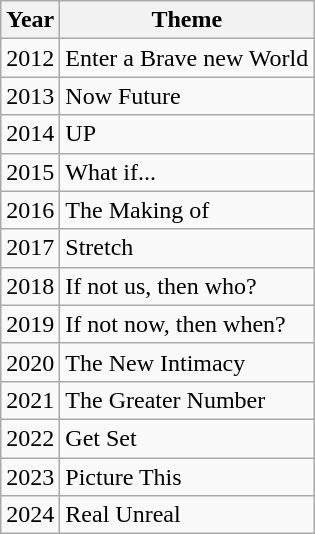<table class="wikitable">
<tr>
<th>Year</th>
<th>Theme</th>
</tr>
<tr>
<td>2012</td>
<td>Enter a Brave new World</td>
</tr>
<tr>
<td>2013</td>
<td>Now Future</td>
</tr>
<tr>
<td>2014</td>
<td>UP</td>
</tr>
<tr>
<td>2015</td>
<td>What if...</td>
</tr>
<tr>
<td>2016</td>
<td>The Making of</td>
</tr>
<tr>
<td>2017</td>
<td>Stretch</td>
</tr>
<tr>
<td>2018</td>
<td>If not us, then who?</td>
</tr>
<tr>
<td>2019</td>
<td>If not now, then when?</td>
</tr>
<tr>
<td>2020</td>
<td>The New Intimacy</td>
</tr>
<tr>
<td>2021</td>
<td>The Greater Number</td>
</tr>
<tr>
<td>2022</td>
<td>Get Set</td>
</tr>
<tr>
<td>2023</td>
<td>Picture This</td>
</tr>
<tr>
<td>2024</td>
<td>Real Unreal</td>
</tr>
</table>
